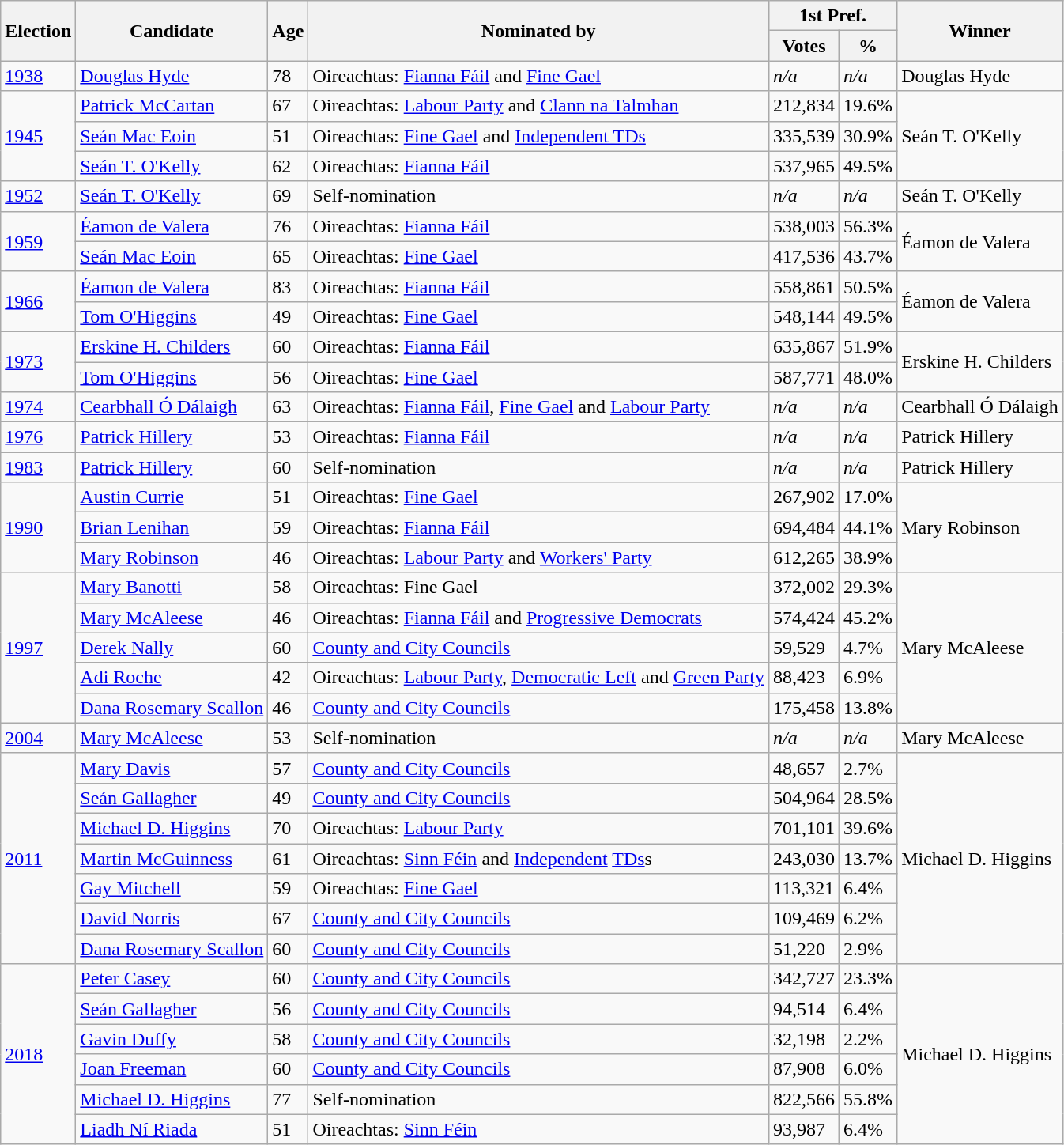<table class="wikitable sortable">
<tr>
<th rowspan=2>Election</th>
<th rowspan=2>Candidate</th>
<th rowspan=2>Age</th>
<th rowspan=2>Nominated by</th>
<th colspan=2>1st Pref.</th>
<th rowspan=2>Winner</th>
</tr>
<tr>
<th data-sort-type=number>Votes</th>
<th data-sort-type=number>%</th>
</tr>
<tr>
<td><a href='#'>1938</a></td>
<td><a href='#'>Douglas Hyde</a></td>
<td>78</td>
<td>Oireachtas: <a href='#'>Fianna Fáil</a> and <a href='#'>Fine Gael</a></td>
<td><em>n/a</em></td>
<td><em>n/a</em></td>
<td>Douglas Hyde</td>
</tr>
<tr>
<td rowspan=3><a href='#'>1945</a></td>
<td><a href='#'>Patrick McCartan</a></td>
<td>67</td>
<td>Oireachtas: <a href='#'>Labour Party</a> and <a href='#'>Clann na Talmhan</a></td>
<td>212,834</td>
<td>19.6%</td>
<td rowspan=3>Seán T. O'Kelly</td>
</tr>
<tr>
<td><a href='#'>Seán Mac Eoin</a></td>
<td>51</td>
<td>Oireachtas: <a href='#'>Fine Gael</a> and <a href='#'>Independent TDs</a></td>
<td>335,539</td>
<td>30.9%</td>
</tr>
<tr>
<td><a href='#'>Seán T. O'Kelly</a></td>
<td>62</td>
<td>Oireachtas: <a href='#'>Fianna Fáil</a></td>
<td>537,965</td>
<td>49.5%</td>
</tr>
<tr>
<td><a href='#'>1952</a></td>
<td><a href='#'>Seán T. O'Kelly</a></td>
<td>69</td>
<td>Self-nomination</td>
<td><em>n/a</em></td>
<td><em>n/a</em></td>
<td>Seán T. O'Kelly</td>
</tr>
<tr>
<td rowspan=2><a href='#'>1959</a></td>
<td><a href='#'>Éamon de Valera</a></td>
<td>76</td>
<td>Oireachtas: <a href='#'>Fianna Fáil</a></td>
<td>538,003</td>
<td>56.3%</td>
<td rowspan="2">Éamon de Valera</td>
</tr>
<tr>
<td><a href='#'>Seán Mac Eoin</a></td>
<td>65</td>
<td>Oireachtas: <a href='#'>Fine Gael</a></td>
<td>417,536</td>
<td>43.7%</td>
</tr>
<tr>
<td rowspan=2><a href='#'>1966</a></td>
<td><a href='#'>Éamon de Valera</a></td>
<td>83</td>
<td>Oireachtas: <a href='#'>Fianna Fáil</a></td>
<td>558,861</td>
<td>50.5%</td>
<td rowspan=2>Éamon de Valera</td>
</tr>
<tr>
<td><a href='#'>Tom O'Higgins</a></td>
<td>49</td>
<td>Oireachtas: <a href='#'>Fine Gael</a></td>
<td>548,144</td>
<td>49.5%</td>
</tr>
<tr>
<td rowspan=2><a href='#'>1973</a></td>
<td><a href='#'>Erskine H. Childers</a></td>
<td>60</td>
<td>Oireachtas: <a href='#'>Fianna Fáil</a></td>
<td>635,867</td>
<td>51.9%</td>
<td rowspan=2>Erskine H. Childers</td>
</tr>
<tr>
<td><a href='#'>Tom O'Higgins</a></td>
<td>56</td>
<td>Oireachtas: <a href='#'>Fine Gael</a></td>
<td>587,771</td>
<td>48.0%</td>
</tr>
<tr>
<td><a href='#'>1974</a></td>
<td><a href='#'>Cearbhall Ó Dálaigh</a></td>
<td>63</td>
<td>Oireachtas: <a href='#'>Fianna Fáil</a>, <a href='#'>Fine Gael</a> and <a href='#'>Labour Party</a></td>
<td><em>n/a</em></td>
<td><em>n/a</em></td>
<td>Cearbhall Ó Dálaigh</td>
</tr>
<tr>
<td><a href='#'>1976</a></td>
<td><a href='#'>Patrick Hillery</a></td>
<td>53</td>
<td>Oireachtas: <a href='#'>Fianna Fáil</a></td>
<td><em>n/a</em></td>
<td><em>n/a</em></td>
<td>Patrick Hillery</td>
</tr>
<tr>
<td><a href='#'>1983</a></td>
<td><a href='#'>Patrick Hillery</a></td>
<td>60</td>
<td>Self-nomination</td>
<td><em>n/a</em></td>
<td><em>n/a</em></td>
<td>Patrick Hillery</td>
</tr>
<tr>
<td rowspan=3><a href='#'>1990</a></td>
<td><a href='#'>Austin Currie</a></td>
<td>51</td>
<td>Oireachtas: <a href='#'>Fine Gael</a></td>
<td>267,902</td>
<td>17.0%</td>
<td rowspan=3>Mary Robinson</td>
</tr>
<tr>
<td><a href='#'>Brian Lenihan</a></td>
<td>59</td>
<td>Oireachtas: <a href='#'>Fianna Fáil</a></td>
<td>694,484</td>
<td>44.1%</td>
</tr>
<tr>
<td><a href='#'>Mary Robinson</a></td>
<td>46</td>
<td>Oireachtas: <a href='#'>Labour Party</a> and <a href='#'>Workers' Party</a></td>
<td>612,265</td>
<td>38.9%</td>
</tr>
<tr>
<td rowspan=5><a href='#'>1997</a></td>
<td><a href='#'>Mary Banotti</a></td>
<td>58</td>
<td>Oireachtas: Fine Gael</td>
<td>372,002</td>
<td>29.3%</td>
<td rowspan=5>Mary McAleese</td>
</tr>
<tr>
<td><a href='#'>Mary McAleese</a></td>
<td>46</td>
<td>Oireachtas: <a href='#'>Fianna Fáil</a> and <a href='#'>Progressive Democrats</a></td>
<td>574,424</td>
<td>45.2%</td>
</tr>
<tr>
<td><a href='#'>Derek Nally</a></td>
<td>60</td>
<td><a href='#'>County and City Councils</a></td>
<td>59,529</td>
<td>4.7%</td>
</tr>
<tr>
<td><a href='#'>Adi Roche</a></td>
<td>42</td>
<td>Oireachtas: <a href='#'>Labour Party</a>, <a href='#'>Democratic Left</a> and <a href='#'>Green Party</a></td>
<td>88,423</td>
<td>6.9%</td>
</tr>
<tr>
<td><a href='#'>Dana Rosemary Scallon</a></td>
<td>46</td>
<td><a href='#'>County and City Councils</a></td>
<td>175,458</td>
<td>13.8%</td>
</tr>
<tr>
<td><a href='#'>2004</a></td>
<td><a href='#'>Mary McAleese</a></td>
<td>53</td>
<td>Self-nomination</td>
<td><em>n/a</em></td>
<td><em>n/a</em></td>
<td>Mary McAleese</td>
</tr>
<tr>
<td rowspan=7><a href='#'>2011</a></td>
<td><a href='#'>Mary Davis</a></td>
<td>57</td>
<td><a href='#'>County and City Councils</a></td>
<td>48,657</td>
<td>2.7%</td>
<td rowspan=7>Michael D. Higgins</td>
</tr>
<tr>
<td><a href='#'>Seán Gallagher</a></td>
<td>49</td>
<td><a href='#'>County and City Councils</a></td>
<td>504,964</td>
<td>28.5%</td>
</tr>
<tr>
<td><a href='#'>Michael D. Higgins</a></td>
<td>70</td>
<td>Oireachtas: <a href='#'>Labour Party</a></td>
<td>701,101</td>
<td>39.6%</td>
</tr>
<tr>
<td><a href='#'>Martin McGuinness</a></td>
<td>61</td>
<td>Oireachtas: <a href='#'>Sinn Féin</a> and <a href='#'>Independent</a> <a href='#'>TDs</a>s</td>
<td>243,030</td>
<td>13.7%</td>
</tr>
<tr>
<td><a href='#'>Gay Mitchell</a></td>
<td>59</td>
<td>Oireachtas: <a href='#'>Fine Gael</a></td>
<td>113,321</td>
<td>6.4%</td>
</tr>
<tr>
<td><a href='#'>David Norris</a></td>
<td>67</td>
<td><a href='#'>County and City Councils</a></td>
<td>109,469</td>
<td>6.2%</td>
</tr>
<tr>
<td><a href='#'>Dana Rosemary Scallon</a></td>
<td>60</td>
<td><a href='#'>County and City Councils</a></td>
<td>51,220</td>
<td>2.9%</td>
</tr>
<tr>
<td rowspan=6><a href='#'>2018</a></td>
<td><a href='#'>Peter Casey</a></td>
<td>60</td>
<td><a href='#'>County and City Councils</a></td>
<td>342,727</td>
<td>23.3%</td>
<td rowspan=6>Michael D. Higgins</td>
</tr>
<tr>
<td><a href='#'>Seán Gallagher</a></td>
<td>56</td>
<td><a href='#'>County and City Councils</a></td>
<td>94,514</td>
<td>6.4%</td>
</tr>
<tr>
<td><a href='#'>Gavin Duffy</a></td>
<td>58</td>
<td><a href='#'>County and City Councils</a></td>
<td>32,198</td>
<td>2.2%</td>
</tr>
<tr>
<td><a href='#'>Joan Freeman</a></td>
<td>60</td>
<td><a href='#'>County and City Councils</a></td>
<td>87,908</td>
<td>6.0%</td>
</tr>
<tr>
<td><a href='#'>Michael D. Higgins</a></td>
<td>77</td>
<td>Self-nomination</td>
<td>822,566</td>
<td>55.8%</td>
</tr>
<tr>
<td><a href='#'>Liadh Ní Riada</a></td>
<td>51</td>
<td>Oireachtas: <a href='#'>Sinn Féin</a></td>
<td>93,987</td>
<td>6.4%</td>
</tr>
</table>
